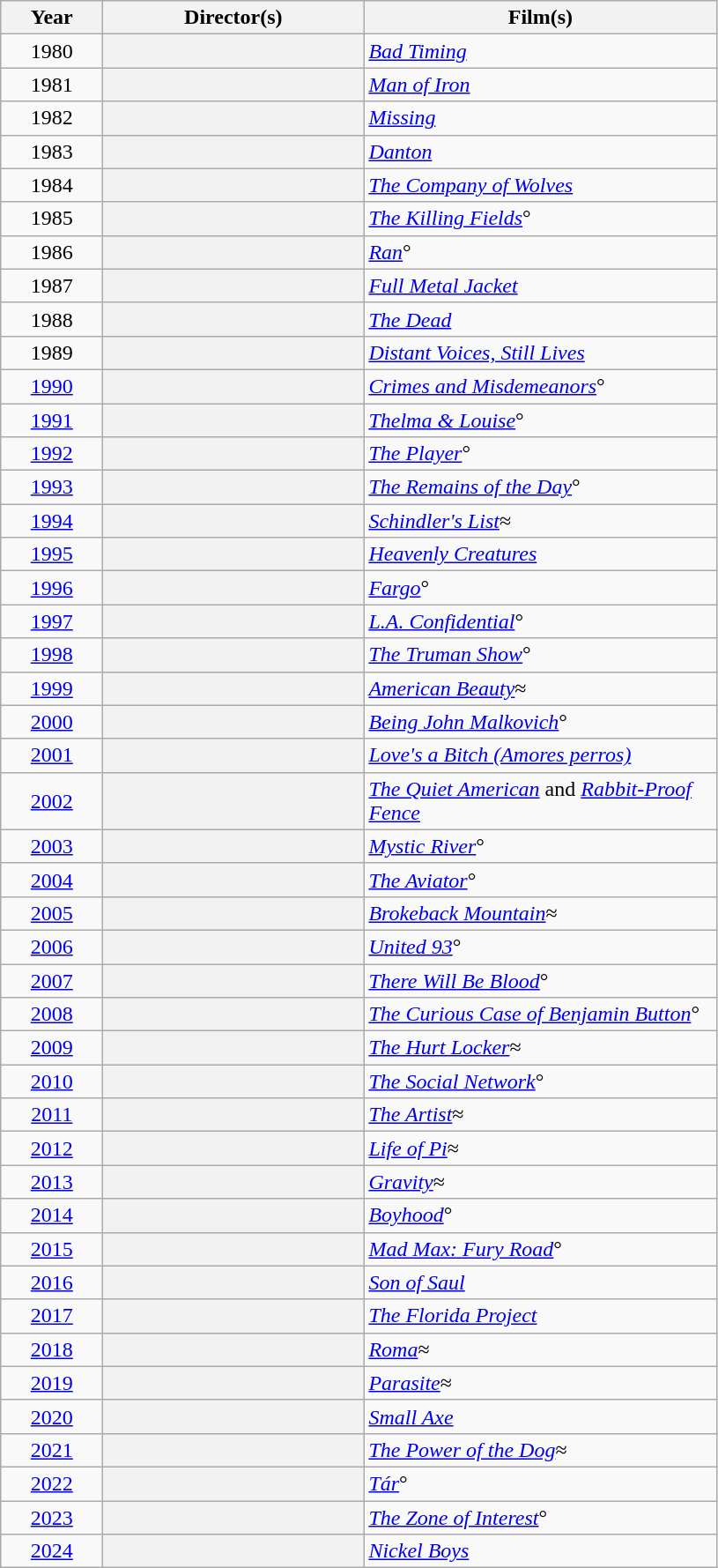<table class="sortable wikitable plainrowheaders">
<tr>
<th scope="col" width=70>Year</th>
<th scope="col" width=190>Director(s)</th>
<th scope="col" width=260>Film(s)</th>
</tr>
<tr>
<td align=center>1980</td>
<th scope=row></th>
<td><em><a href='#'>Bad Timing</a></em></td>
</tr>
<tr>
<td align=center>1981</td>
<th scope=row></th>
<td><em><a href='#'>Man of Iron</a></em></td>
</tr>
<tr>
<td align=center>1982</td>
<th scope=row></th>
<td><em><a href='#'>Missing</a></em></td>
</tr>
<tr>
<td align=center>1983</td>
<th scope=row></th>
<td><em><a href='#'>Danton</a></em></td>
</tr>
<tr>
<td align=center>1984</td>
<th scope=row></th>
<td><em><a href='#'>The Company of Wolves</a></em></td>
</tr>
<tr>
<td align=center>1985</td>
<th scope=row></th>
<td><em><a href='#'>The Killing Fields</a></em>°</td>
</tr>
<tr>
<td align=center>1986</td>
<th scope=row></th>
<td><em><a href='#'>Ran</a></em>°</td>
</tr>
<tr>
<td align=center>1987</td>
<th scope=row></th>
<td><em><a href='#'>Full Metal Jacket</a></em></td>
</tr>
<tr>
<td align=center>1988</td>
<th scope=row></th>
<td><em><a href='#'>The Dead</a></em></td>
</tr>
<tr>
<td align=center>1989</td>
<th scope=row></th>
<td><em><a href='#'>Distant Voices, Still Lives</a></em></td>
</tr>
<tr>
<td align=center><a href='#'>1990</a></td>
<th scope=row></th>
<td><em><a href='#'>Crimes and Misdemeanors</a></em>°</td>
</tr>
<tr>
<td align=center><a href='#'>1991</a></td>
<th scope=row></th>
<td><em><a href='#'>Thelma & Louise</a></em>°</td>
</tr>
<tr>
<td align=center><a href='#'>1992</a></td>
<th scope=row></th>
<td><em><a href='#'>The Player</a></em>°</td>
</tr>
<tr>
<td align=center><a href='#'>1993</a></td>
<th scope=row></th>
<td><em><a href='#'>The Remains of the Day</a></em>°</td>
</tr>
<tr>
<td align=center><a href='#'>1994</a></td>
<th scope=row></th>
<td><em><a href='#'>Schindler's List</a></em>≈</td>
</tr>
<tr>
<td align=center><a href='#'>1995</a></td>
<th scope=row></th>
<td><em><a href='#'>Heavenly Creatures</a></em></td>
</tr>
<tr>
<td align=center><a href='#'>1996</a></td>
<th scope=row></th>
<td><em><a href='#'>Fargo</a></em>°</td>
</tr>
<tr>
<td align=center><a href='#'>1997</a></td>
<th scope=row></th>
<td><em><a href='#'>L.A. Confidential</a></em>°</td>
</tr>
<tr>
<td align=center><a href='#'>1998</a></td>
<th scope=row></th>
<td><em><a href='#'>The Truman Show</a></em>°</td>
</tr>
<tr>
<td align=center><a href='#'>1999</a></td>
<th scope=row></th>
<td><em><a href='#'>American Beauty</a></em>≈</td>
</tr>
<tr>
<td align=center><a href='#'>2000</a></td>
<th scope=row></th>
<td><em><a href='#'>Being John Malkovich</a></em>°</td>
</tr>
<tr>
<td align=center><a href='#'>2001</a></td>
<th scope=row></th>
<td><em><a href='#'>Love's a Bitch (Amores perros)</a></em></td>
</tr>
<tr>
<td align=center><a href='#'>2002</a></td>
<th scope=row></th>
<td><em><a href='#'>The Quiet American</a></em> and <em><a href='#'>Rabbit-Proof Fence</a></em></td>
</tr>
<tr>
<td align=center><a href='#'>2003</a></td>
<th scope=row></th>
<td><em><a href='#'>Mystic River</a></em>°</td>
</tr>
<tr>
<td align=center><a href='#'>2004</a></td>
<th scope=row></th>
<td><em><a href='#'>The Aviator</a></em>°</td>
</tr>
<tr>
<td align=center><a href='#'>2005</a></td>
<th scope=row></th>
<td><em><a href='#'>Brokeback Mountain</a></em>≈</td>
</tr>
<tr>
<td align=center><a href='#'>2006</a></td>
<th scope=row></th>
<td><em><a href='#'>United 93</a></em>°</td>
</tr>
<tr>
<td align=center><a href='#'>2007</a></td>
<th scope=row></th>
<td><em><a href='#'>There Will Be Blood</a></em>°</td>
</tr>
<tr>
<td align=center><a href='#'>2008</a></td>
<th scope=row></th>
<td><em><a href='#'>The Curious Case of Benjamin Button</a></em>°</td>
</tr>
<tr>
<td align=center><a href='#'>2009</a></td>
<th scope=row></th>
<td><em><a href='#'>The Hurt Locker</a></em>≈</td>
</tr>
<tr>
<td align=center><a href='#'>2010</a></td>
<th scope=row></th>
<td><em><a href='#'>The Social Network</a></em>°</td>
</tr>
<tr>
<td align=center><a href='#'>2011</a></td>
<th scope=row></th>
<td><em><a href='#'>The Artist</a></em>≈</td>
</tr>
<tr>
<td align=center><a href='#'>2012</a></td>
<th scope=row></th>
<td><em><a href='#'>Life of Pi</a></em>≈</td>
</tr>
<tr>
<td align=center><a href='#'>2013</a></td>
<th scope=row></th>
<td><em><a href='#'>Gravity</a></em>≈</td>
</tr>
<tr>
<td align=center><a href='#'>2014</a></td>
<th scope=row></th>
<td><em><a href='#'>Boyhood</a></em>°</td>
</tr>
<tr>
<td align=center><a href='#'>2015</a></td>
<th scope=row></th>
<td><em><a href='#'>Mad Max: Fury Road</a></em>°</td>
</tr>
<tr>
<td align=center><a href='#'>2016</a></td>
<th scope=row></th>
<td><em><a href='#'>Son of Saul</a></em></td>
</tr>
<tr>
<td align=center><a href='#'>2017</a></td>
<th scope=row></th>
<td><em><a href='#'>The Florida Project</a></em></td>
</tr>
<tr>
<td align=center><a href='#'>2018</a></td>
<th scope=row></th>
<td><em><a href='#'>Roma</a></em>≈</td>
</tr>
<tr>
<td align=center><a href='#'>2019</a></td>
<th scope=row></th>
<td><em><a href='#'>Parasite</a></em>≈</td>
</tr>
<tr>
<td align=center><a href='#'>2020</a></td>
<th scope=row></th>
<td><em><a href='#'>Small Axe</a></em></td>
</tr>
<tr>
<td align=center><a href='#'>2021</a></td>
<th scope=row></th>
<td><em><a href='#'>The Power of the Dog</a></em>≈</td>
</tr>
<tr>
<td align=center><a href='#'>2022</a></td>
<th scope=row></th>
<td><em><a href='#'>Tár</a></em>°</td>
</tr>
<tr>
<td align=center><a href='#'>2023</a></td>
<th scope=row></th>
<td><em><a href='#'>The Zone of Interest</a></em>°</td>
</tr>
<tr>
<td align=center><a href='#'>2024</a></td>
<th scope="row"></th>
<td><em><a href='#'>Nickel Boys</a></em></td>
</tr>
</table>
